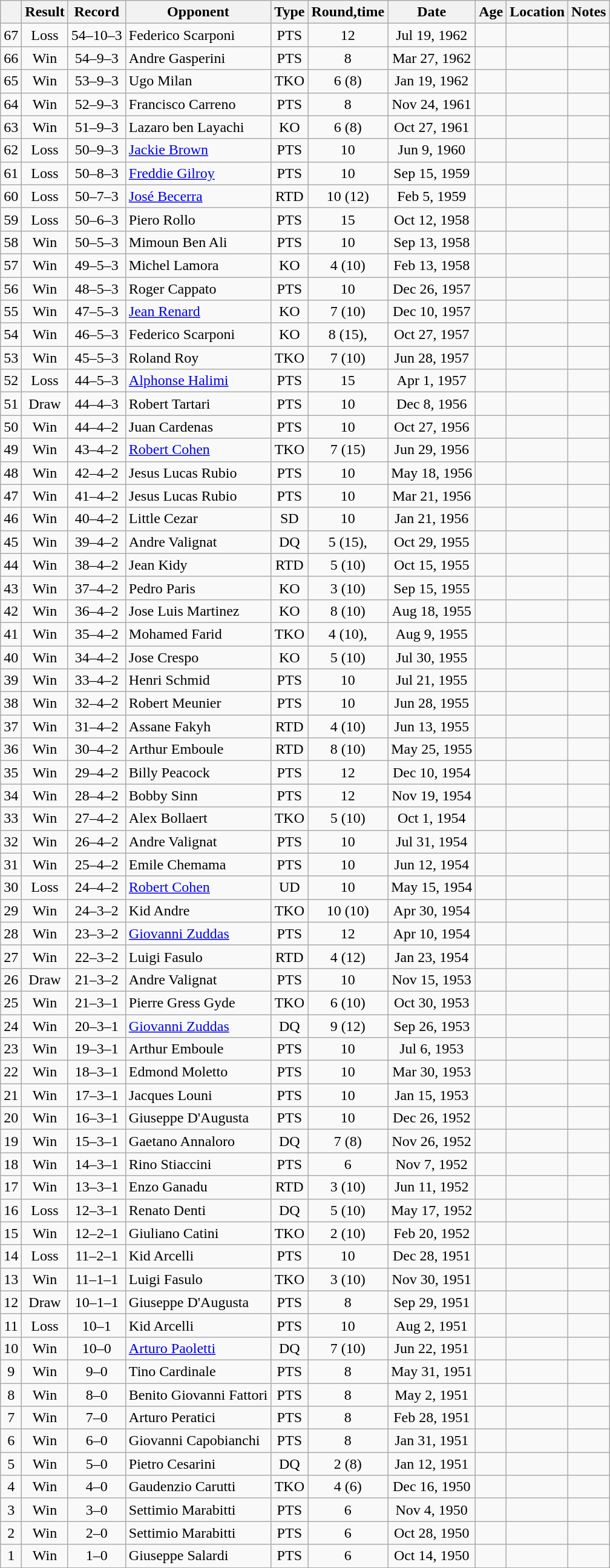<table class="wikitable" style="text-align:center">
<tr>
<th></th>
<th>Result</th>
<th>Record</th>
<th>Opponent</th>
<th>Type</th>
<th>Round,time</th>
<th>Date</th>
<th>Age</th>
<th>Location</th>
<th>Notes</th>
</tr>
<tr>
<td>67</td>
<td>Loss</td>
<td>54–10–3</td>
<td align=left>Federico Scarponi</td>
<td>PTS</td>
<td>12</td>
<td>Jul 19, 1962</td>
<td style="text-align:left;"></td>
<td style="text-align:left;"></td>
<td style="text-align:left;"></td>
</tr>
<tr>
<td>66</td>
<td>Win</td>
<td>54–9–3</td>
<td align=left>Andre Gasperini</td>
<td>PTS</td>
<td>8</td>
<td>Mar 27, 1962</td>
<td style="text-align:left;"></td>
<td style="text-align:left;"></td>
<td></td>
</tr>
<tr>
<td>65</td>
<td>Win</td>
<td>53–9–3</td>
<td align=left>Ugo Milan</td>
<td>TKO</td>
<td>6 (8)</td>
<td>Jan 19, 1962</td>
<td style="text-align:left;"></td>
<td style="text-align:left;"></td>
<td></td>
</tr>
<tr>
<td>64</td>
<td>Win</td>
<td>52–9–3</td>
<td align=left>Francisco Carreno</td>
<td>PTS</td>
<td>8</td>
<td>Nov 24, 1961</td>
<td style="text-align:left;"></td>
<td style="text-align:left;"></td>
<td></td>
</tr>
<tr>
<td>63</td>
<td>Win</td>
<td>51–9–3</td>
<td align=left>Lazaro ben Layachi</td>
<td>KO</td>
<td>6 (8)</td>
<td>Oct 27, 1961</td>
<td style="text-align:left;"></td>
<td style="text-align:left;"></td>
<td></td>
</tr>
<tr>
<td>62</td>
<td>Loss</td>
<td>50–9–3</td>
<td align=left><a href='#'>Jackie Brown</a></td>
<td>PTS</td>
<td>10</td>
<td>Jun 9, 1960</td>
<td style="text-align:left;"></td>
<td style="text-align:left;"></td>
<td></td>
</tr>
<tr>
<td>61</td>
<td>Loss</td>
<td>50–8–3</td>
<td align=left><a href='#'>Freddie Gilroy</a></td>
<td>PTS</td>
<td>10</td>
<td>Sep 15, 1959</td>
<td style="text-align:left;"></td>
<td style="text-align:left;"></td>
<td></td>
</tr>
<tr>
<td>60</td>
<td>Loss</td>
<td>50–7–3</td>
<td align=left><a href='#'>José Becerra</a></td>
<td>RTD</td>
<td>10 (12)</td>
<td>Feb 5, 1959</td>
<td style="text-align:left;"></td>
<td style="text-align:left;"></td>
<td></td>
</tr>
<tr>
<td>59</td>
<td>Loss</td>
<td>50–6–3</td>
<td align=left>Piero Rollo</td>
<td>PTS</td>
<td>15</td>
<td>Oct 12, 1958</td>
<td style="text-align:left;"></td>
<td style="text-align:left;"></td>
<td style="text-align:left;"></td>
</tr>
<tr>
<td>58</td>
<td>Win</td>
<td>50–5–3</td>
<td align=left>Mimoun Ben Ali</td>
<td>PTS</td>
<td>10</td>
<td>Sep 13, 1958</td>
<td style="text-align:left;"></td>
<td style="text-align:left;"></td>
<td></td>
</tr>
<tr>
<td>57</td>
<td>Win</td>
<td>49–5–3</td>
<td align=left>Michel Lamora</td>
<td>KO</td>
<td>4 (10)</td>
<td>Feb 13, 1958</td>
<td style="text-align:left;"></td>
<td style="text-align:left;"></td>
<td></td>
</tr>
<tr>
<td>56</td>
<td>Win</td>
<td>48–5–3</td>
<td align=left>Roger Cappato</td>
<td>PTS</td>
<td>10</td>
<td>Dec 26, 1957</td>
<td style="text-align:left;"></td>
<td style="text-align:left;"></td>
<td></td>
</tr>
<tr>
<td>55</td>
<td>Win</td>
<td>47–5–3</td>
<td align=left><a href='#'>Jean Renard</a></td>
<td>KO</td>
<td>7 (10)</td>
<td>Dec 10, 1957</td>
<td style="text-align:left;"></td>
<td style="text-align:left;"></td>
<td></td>
</tr>
<tr>
<td>54</td>
<td>Win</td>
<td>46–5–3</td>
<td align=left>Federico Scarponi</td>
<td>KO</td>
<td>8 (15), </td>
<td>Oct 27, 1957</td>
<td style="text-align:left;"></td>
<td style="text-align:left;"></td>
<td style="text-align:left;"></td>
</tr>
<tr>
<td>53</td>
<td>Win</td>
<td>45–5–3</td>
<td align=left>Roland Roy</td>
<td>TKO</td>
<td>7 (10)</td>
<td>Jun 28, 1957</td>
<td style="text-align:left;"></td>
<td style="text-align:left;"></td>
<td></td>
</tr>
<tr>
<td>52</td>
<td>Loss</td>
<td>44–5–3</td>
<td align=left><a href='#'>Alphonse Halimi</a></td>
<td>PTS</td>
<td>15</td>
<td>Apr 1, 1957</td>
<td style="text-align:left;"></td>
<td style="text-align:left;"></td>
<td style="text-align:left;"></td>
</tr>
<tr>
<td>51</td>
<td>Draw</td>
<td>44–4–3</td>
<td align=left>Robert Tartari</td>
<td>PTS</td>
<td>10</td>
<td>Dec 8, 1956</td>
<td style="text-align:left;"></td>
<td style="text-align:left;"></td>
<td></td>
</tr>
<tr>
<td>50</td>
<td>Win</td>
<td>44–4–2</td>
<td align=left>Juan Cardenas</td>
<td>PTS</td>
<td>10</td>
<td>Oct 27, 1956</td>
<td style="text-align:left;"></td>
<td style="text-align:left;"></td>
<td></td>
</tr>
<tr>
<td>49</td>
<td>Win</td>
<td>43–4–2</td>
<td align=left><a href='#'>Robert Cohen</a></td>
<td>TKO</td>
<td>7 (15)</td>
<td>Jun 29, 1956</td>
<td style="text-align:left;"></td>
<td style="text-align:left;"></td>
<td style="text-align:left;"></td>
</tr>
<tr>
<td>48</td>
<td>Win</td>
<td>42–4–2</td>
<td align=left>Jesus Lucas Rubio</td>
<td>PTS</td>
<td>10</td>
<td>May 18, 1956</td>
<td style="text-align:left;"></td>
<td style="text-align:left;"></td>
<td></td>
</tr>
<tr>
<td>47</td>
<td>Win</td>
<td>41–4–2</td>
<td align=left>Jesus Lucas Rubio</td>
<td>PTS</td>
<td>10</td>
<td>Mar 21, 1956</td>
<td style="text-align:left;"></td>
<td style="text-align:left;"></td>
<td></td>
</tr>
<tr>
<td>46</td>
<td>Win</td>
<td>40–4–2</td>
<td align=left>Little Cezar</td>
<td>SD</td>
<td>10</td>
<td>Jan 21, 1956</td>
<td style="text-align:left;"></td>
<td style="text-align:left;"></td>
<td></td>
</tr>
<tr>
<td>45</td>
<td>Win</td>
<td>39–4–2</td>
<td align=left>Andre Valignat</td>
<td>DQ</td>
<td>5 (15), </td>
<td>Oct 29, 1955</td>
<td style="text-align:left;"></td>
<td style="text-align:left;"></td>
<td style="text-align:left;"></td>
</tr>
<tr>
<td>44</td>
<td>Win</td>
<td>38–4–2</td>
<td align=left>Jean Kidy</td>
<td>RTD</td>
<td>5 (10)</td>
<td>Oct 15, 1955</td>
<td style="text-align:left;"></td>
<td style="text-align:left;"></td>
<td></td>
</tr>
<tr>
<td>43</td>
<td>Win</td>
<td>37–4–2</td>
<td align=left>Pedro Paris</td>
<td>KO</td>
<td>3 (10)</td>
<td>Sep 15, 1955</td>
<td style="text-align:left;"></td>
<td style="text-align:left;"></td>
<td></td>
</tr>
<tr>
<td>42</td>
<td>Win</td>
<td>36–4–2</td>
<td align=left>Jose Luis Martinez</td>
<td>KO</td>
<td>8 (10)</td>
<td>Aug 18, 1955</td>
<td style="text-align:left;"></td>
<td style="text-align:left;"></td>
<td></td>
</tr>
<tr>
<td>41</td>
<td>Win</td>
<td>35–4–2</td>
<td align=left>Mohamed Farid</td>
<td>TKO</td>
<td>4 (10), </td>
<td>Aug 9, 1955</td>
<td style="text-align:left;"></td>
<td style="text-align:left;"></td>
<td></td>
</tr>
<tr>
<td>40</td>
<td>Win</td>
<td>34–4–2</td>
<td align=left>Jose Crespo</td>
<td>KO</td>
<td>5 (10)</td>
<td>Jul 30, 1955</td>
<td style="text-align:left;"></td>
<td style="text-align:left;"></td>
<td></td>
</tr>
<tr>
<td>39</td>
<td>Win</td>
<td>33–4–2</td>
<td align=left>Henri Schmid</td>
<td>PTS</td>
<td>10</td>
<td>Jul 21, 1955</td>
<td style="text-align:left;"></td>
<td style="text-align:left;"></td>
<td></td>
</tr>
<tr>
<td>38</td>
<td>Win</td>
<td>32–4–2</td>
<td align=left>Robert Meunier</td>
<td>PTS</td>
<td>10</td>
<td>Jun 28, 1955</td>
<td style="text-align:left;"></td>
<td style="text-align:left;"></td>
<td></td>
</tr>
<tr>
<td>37</td>
<td>Win</td>
<td>31–4–2</td>
<td align=left>Assane Fakyh</td>
<td>RTD</td>
<td>4 (10)</td>
<td>Jun 13, 1955</td>
<td style="text-align:left;"></td>
<td style="text-align:left;"></td>
<td></td>
</tr>
<tr>
<td>36</td>
<td>Win</td>
<td>30–4–2</td>
<td align=left>Arthur Emboule</td>
<td>RTD</td>
<td>8 (10)</td>
<td>May 25, 1955</td>
<td style="text-align:left;"></td>
<td style="text-align:left;"></td>
<td></td>
</tr>
<tr>
<td>35</td>
<td>Win</td>
<td>29–4–2</td>
<td align=left>Billy Peacock</td>
<td>PTS</td>
<td>12</td>
<td>Dec 10, 1954</td>
<td style="text-align:left;"></td>
<td style="text-align:left;"></td>
<td></td>
</tr>
<tr>
<td>34</td>
<td>Win</td>
<td>28–4–2</td>
<td align=left>Bobby Sinn</td>
<td>PTS</td>
<td>12</td>
<td>Nov 19, 1954</td>
<td style="text-align:left;"></td>
<td style="text-align:left;"></td>
<td></td>
</tr>
<tr>
<td>33</td>
<td>Win</td>
<td>27–4–2</td>
<td align=left>Alex Bollaert</td>
<td>TKO</td>
<td>5 (10)</td>
<td>Oct 1, 1954</td>
<td style="text-align:left;"></td>
<td style="text-align:left;"></td>
<td></td>
</tr>
<tr>
<td>32</td>
<td>Win</td>
<td>26–4–2</td>
<td align=left>Andre Valignat</td>
<td>PTS</td>
<td>10</td>
<td>Jul 31, 1954</td>
<td style="text-align:left;"></td>
<td style="text-align:left;"></td>
<td></td>
</tr>
<tr>
<td>31</td>
<td>Win</td>
<td>25–4–2</td>
<td align=left>Emile Chemama</td>
<td>PTS</td>
<td>10</td>
<td>Jun 12, 1954</td>
<td style="text-align:left;"></td>
<td style="text-align:left;"></td>
<td></td>
</tr>
<tr>
<td>30</td>
<td>Loss</td>
<td>24–4–2</td>
<td align=left><a href='#'>Robert Cohen</a></td>
<td>UD</td>
<td>10</td>
<td>May 15, 1954</td>
<td style="text-align:left;"></td>
<td style="text-align:left;"></td>
<td></td>
</tr>
<tr>
<td>29</td>
<td>Win</td>
<td>24–3–2</td>
<td align=left>Kid Andre</td>
<td>TKO</td>
<td>10 (10)</td>
<td>Apr 30, 1954</td>
<td style="text-align:left;"></td>
<td style="text-align:left;"></td>
<td></td>
</tr>
<tr>
<td>28</td>
<td>Win</td>
<td>23–3–2</td>
<td align=left><a href='#'>Giovanni Zuddas</a></td>
<td>PTS</td>
<td>12</td>
<td>Apr 10, 1954</td>
<td style="text-align:left;"></td>
<td style="text-align:left;"></td>
<td style="text-align:left;"></td>
</tr>
<tr>
<td>27</td>
<td>Win</td>
<td>22–3–2</td>
<td align=left>Luigi Fasulo</td>
<td>RTD</td>
<td>4 (12)</td>
<td>Jan 23, 1954</td>
<td style="text-align:left;"></td>
<td style="text-align:left;"></td>
<td style="text-align:left;"></td>
</tr>
<tr>
<td>26</td>
<td>Draw</td>
<td>21–3–2</td>
<td align=left>Andre Valignat</td>
<td>PTS</td>
<td>10</td>
<td>Nov 15, 1953</td>
<td style="text-align:left;"></td>
<td style="text-align:left;"></td>
<td></td>
</tr>
<tr>
<td>25</td>
<td>Win</td>
<td>21–3–1</td>
<td align=left>Pierre Gress Gyde</td>
<td>TKO</td>
<td>6 (10)</td>
<td>Oct 30, 1953</td>
<td style="text-align:left;"></td>
<td style="text-align:left;"></td>
<td></td>
</tr>
<tr>
<td>24</td>
<td>Win</td>
<td>20–3–1</td>
<td align=left><a href='#'>Giovanni Zuddas</a></td>
<td>DQ</td>
<td>9 (12)</td>
<td>Sep 26, 1953</td>
<td style="text-align:left;"></td>
<td style="text-align:left;"></td>
<td style="text-align:left;"></td>
</tr>
<tr>
<td>23</td>
<td>Win</td>
<td>19–3–1</td>
<td align=left>Arthur Emboule</td>
<td>PTS</td>
<td>10</td>
<td>Jul 6, 1953</td>
<td style="text-align:left;"></td>
<td style="text-align:left;"></td>
<td></td>
</tr>
<tr>
<td>22</td>
<td>Win</td>
<td>18–3–1</td>
<td align=left>Edmond Moletto</td>
<td>PTS</td>
<td>10</td>
<td>Mar 30, 1953</td>
<td style="text-align:left;"></td>
<td style="text-align:left;"></td>
<td></td>
</tr>
<tr>
<td>21</td>
<td>Win</td>
<td>17–3–1</td>
<td align=left>Jacques Louni</td>
<td>PTS</td>
<td>10</td>
<td>Jan 15, 1953</td>
<td style="text-align:left;"></td>
<td style="text-align:left;"></td>
<td></td>
</tr>
<tr>
<td>20</td>
<td>Win</td>
<td>16–3–1</td>
<td align=left>Giuseppe D'Augusta</td>
<td>PTS</td>
<td>10</td>
<td>Dec 26, 1952</td>
<td style="text-align:left;"></td>
<td style="text-align:left;"></td>
<td></td>
</tr>
<tr>
<td>19</td>
<td>Win</td>
<td>15–3–1</td>
<td align=left>Gaetano Annaloro</td>
<td>DQ</td>
<td>7 (8)</td>
<td>Nov 26, 1952</td>
<td style="text-align:left;"></td>
<td style="text-align:left;"></td>
<td></td>
</tr>
<tr>
<td>18</td>
<td>Win</td>
<td>14–3–1</td>
<td align=left>Rino Stiaccini</td>
<td>PTS</td>
<td>6</td>
<td>Nov 7, 1952</td>
<td style="text-align:left;"></td>
<td style="text-align:left;"></td>
<td></td>
</tr>
<tr>
<td>17</td>
<td>Win</td>
<td>13–3–1</td>
<td align=left>Enzo Ganadu</td>
<td>RTD</td>
<td>3 (10)</td>
<td>Jun 11, 1952</td>
<td style="text-align:left;"></td>
<td style="text-align:left;"></td>
<td></td>
</tr>
<tr>
<td>16</td>
<td>Loss</td>
<td>12–3–1</td>
<td align=left>Renato Denti</td>
<td>DQ</td>
<td>5 (10)</td>
<td>May 17, 1952</td>
<td style="text-align:left;"></td>
<td style="text-align:left;"></td>
<td></td>
</tr>
<tr>
<td>15</td>
<td>Win</td>
<td>12–2–1</td>
<td align=left>Giuliano Catini</td>
<td>TKO</td>
<td>2 (10)</td>
<td>Feb 20, 1952</td>
<td style="text-align:left;"></td>
<td style="text-align:left;"></td>
<td></td>
</tr>
<tr>
<td>14</td>
<td>Loss</td>
<td>11–2–1</td>
<td align=left>Kid Arcelli</td>
<td>PTS</td>
<td>10</td>
<td>Dec 28, 1951</td>
<td style="text-align:left;"></td>
<td style="text-align:left;"></td>
<td></td>
</tr>
<tr>
<td>13</td>
<td>Win</td>
<td>11–1–1</td>
<td align=left>Luigi Fasulo</td>
<td>TKO</td>
<td>3 (10)</td>
<td>Nov 30, 1951</td>
<td style="text-align:left;"></td>
<td style="text-align:left;"></td>
<td></td>
</tr>
<tr>
<td>12</td>
<td>Draw</td>
<td>10–1–1</td>
<td align=left>Giuseppe D'Augusta</td>
<td>PTS</td>
<td>8</td>
<td>Sep 29, 1951</td>
<td style="text-align:left;"></td>
<td style="text-align:left;"></td>
<td></td>
</tr>
<tr>
<td>11</td>
<td>Loss</td>
<td>10–1</td>
<td align=left>Kid Arcelli</td>
<td>PTS</td>
<td>10</td>
<td>Aug 2, 1951</td>
<td style="text-align:left;"></td>
<td style="text-align:left;"></td>
<td></td>
</tr>
<tr>
<td>10</td>
<td>Win</td>
<td>10–0</td>
<td align=left><a href='#'>Arturo Paoletti</a></td>
<td>DQ</td>
<td>7 (10)</td>
<td>Jun 22, 1951</td>
<td style="text-align:left;"></td>
<td style="text-align:left;"></td>
<td></td>
</tr>
<tr>
<td>9</td>
<td>Win</td>
<td>9–0</td>
<td align=left>Tino Cardinale</td>
<td>PTS</td>
<td>8</td>
<td>May 31, 1951</td>
<td style="text-align:left;"></td>
<td style="text-align:left;"></td>
<td></td>
</tr>
<tr>
<td>8</td>
<td>Win</td>
<td>8–0</td>
<td align=left>Benito Giovanni Fattori</td>
<td>PTS</td>
<td>8</td>
<td>May 2, 1951</td>
<td style="text-align:left;"></td>
<td style="text-align:left;"></td>
<td></td>
</tr>
<tr>
<td>7</td>
<td>Win</td>
<td>7–0</td>
<td align=left>Arturo Peratici</td>
<td>PTS</td>
<td>8</td>
<td>Feb 28, 1951</td>
<td style="text-align:left;"></td>
<td style="text-align:left;"></td>
<td></td>
</tr>
<tr>
<td>6</td>
<td>Win</td>
<td>6–0</td>
<td align=left>Giovanni Capobianchi</td>
<td>PTS</td>
<td>8</td>
<td>Jan 31, 1951</td>
<td style="text-align:left;"></td>
<td style="text-align:left;"></td>
<td></td>
</tr>
<tr>
<td>5</td>
<td>Win</td>
<td>5–0</td>
<td align=left>Pietro Cesarini</td>
<td>DQ</td>
<td>2 (8)</td>
<td>Jan 12, 1951</td>
<td style="text-align:left;"></td>
<td style="text-align:left;"></td>
<td></td>
</tr>
<tr>
<td>4</td>
<td>Win</td>
<td>4–0</td>
<td align=left>Gaudenzio Carutti</td>
<td>TKO</td>
<td>4 (6)</td>
<td>Dec 16, 1950</td>
<td style="text-align:left;"></td>
<td style="text-align:left;"></td>
<td></td>
</tr>
<tr>
<td>3</td>
<td>Win</td>
<td>3–0</td>
<td align=left>Settimio Marabitti</td>
<td>PTS</td>
<td>6</td>
<td>Nov 4, 1950</td>
<td style="text-align:left;"></td>
<td style="text-align:left;"></td>
<td></td>
</tr>
<tr>
<td>2</td>
<td>Win</td>
<td>2–0</td>
<td align=left>Settimio Marabitti</td>
<td>PTS</td>
<td>6</td>
<td>Oct 28, 1950</td>
<td style="text-align:left;"></td>
<td style="text-align:left;"></td>
<td></td>
</tr>
<tr>
<td>1</td>
<td>Win</td>
<td>1–0</td>
<td align=left>Giuseppe Salardi</td>
<td>PTS</td>
<td>6</td>
<td>Oct 14, 1950</td>
<td style="text-align:left;"></td>
<td style="text-align:left;"></td>
<td></td>
</tr>
<tr>
</tr>
</table>
